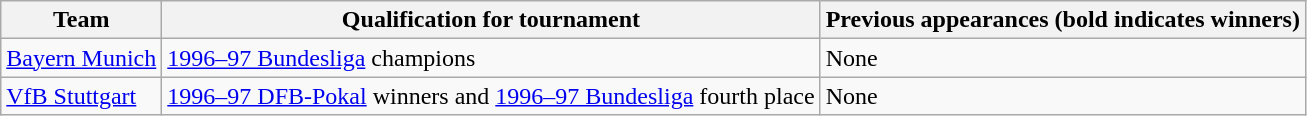<table class="wikitable">
<tr>
<th>Team</th>
<th>Qualification for tournament</th>
<th>Previous appearances (bold indicates winners)</th>
</tr>
<tr>
<td><a href='#'>Bayern Munich</a></td>
<td><a href='#'>1996–97 Bundesliga</a> champions</td>
<td>None</td>
</tr>
<tr>
<td><a href='#'>VfB Stuttgart</a></td>
<td><a href='#'>1996–97 DFB-Pokal</a> winners and <a href='#'>1996–97 Bundesliga</a> fourth place</td>
<td>None</td>
</tr>
</table>
